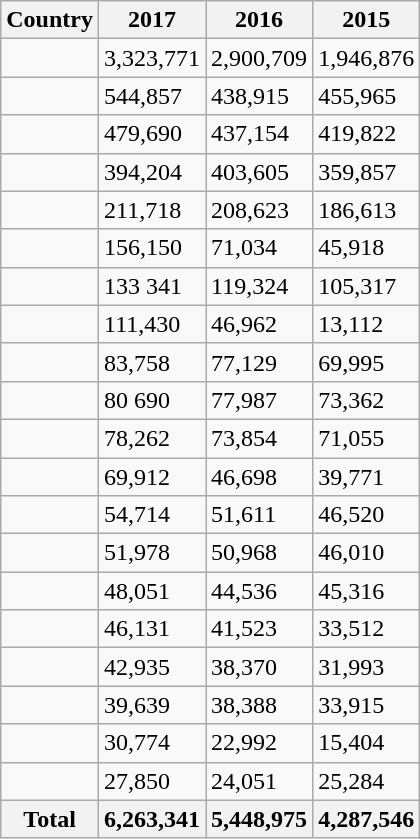<table class="wikitable sortable">
<tr>
<th>Country</th>
<th>2017</th>
<th>2016</th>
<th>2015</th>
</tr>
<tr>
<td></td>
<td>3,323,771</td>
<td>2,900,709</td>
<td>1,946,876</td>
</tr>
<tr>
<td></td>
<td>544,857</td>
<td>438,915</td>
<td>455,965</td>
</tr>
<tr>
<td></td>
<td>479,690</td>
<td>437,154</td>
<td>419,822</td>
</tr>
<tr>
<td></td>
<td>394,204</td>
<td>403,605</td>
<td>359,857</td>
</tr>
<tr>
<td></td>
<td>211,718</td>
<td>208,623</td>
<td>186,613</td>
</tr>
<tr>
<td></td>
<td>156,150</td>
<td>71,034</td>
<td>45,918</td>
</tr>
<tr>
<td></td>
<td>133 341</td>
<td>119,324</td>
<td>105,317</td>
</tr>
<tr>
<td></td>
<td>111,430</td>
<td>46,962</td>
<td>13,112</td>
</tr>
<tr>
<td></td>
<td>83,758</td>
<td>77,129</td>
<td>69,995</td>
</tr>
<tr>
<td></td>
<td>80 690</td>
<td>77,987</td>
<td>73,362</td>
</tr>
<tr>
<td></td>
<td>78,262</td>
<td>73,854</td>
<td>71,055</td>
</tr>
<tr>
<td></td>
<td>69,912</td>
<td>46,698</td>
<td>39,771</td>
</tr>
<tr>
<td></td>
<td>54,714</td>
<td>51,611</td>
<td>46,520</td>
</tr>
<tr>
<td></td>
<td>51,978</td>
<td>50,968</td>
<td>46,010</td>
</tr>
<tr>
<td></td>
<td>48,051</td>
<td>44,536</td>
<td>45,316</td>
</tr>
<tr>
<td></td>
<td>46,131</td>
<td>41,523</td>
<td>33,512</td>
</tr>
<tr>
<td></td>
<td>42,935</td>
<td>38,370</td>
<td>31,993</td>
</tr>
<tr>
<td></td>
<td>39,639</td>
<td>38,388</td>
<td>33,915</td>
</tr>
<tr>
<td></td>
<td>30,774</td>
<td>22,992</td>
<td>15,404</td>
</tr>
<tr>
<td></td>
<td>27,850</td>
<td>24,051</td>
<td>25,284</td>
</tr>
<tr>
<th>Total</th>
<th>6,263,341</th>
<th>5,448,975</th>
<th>4,287,546</th>
</tr>
</table>
